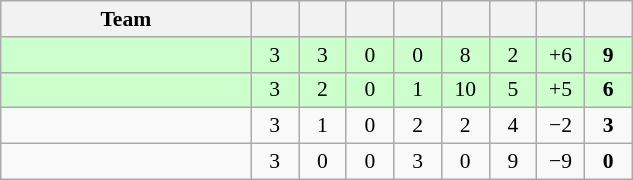<table class="wikitable" style="text-align: center; font-size:90% ">
<tr>
<th width=160>Team</th>
<th width=25></th>
<th width=25></th>
<th width=25></th>
<th width=25></th>
<th width=25></th>
<th width=25></th>
<th width=25></th>
<th width=25></th>
</tr>
<tr align=center bgcolor="ccffcc">
<td align=left></td>
<td>3</td>
<td>3</td>
<td>0</td>
<td>0</td>
<td>8</td>
<td>2</td>
<td>+6</td>
<td><strong>9</strong></td>
</tr>
<tr align=center bgcolor="ccffcc">
<td align=left></td>
<td>3</td>
<td>2</td>
<td>0</td>
<td>1</td>
<td>10</td>
<td>5</td>
<td>+5</td>
<td><strong>6</strong></td>
</tr>
<tr>
<td align=left></td>
<td>3</td>
<td>1</td>
<td>0</td>
<td>2</td>
<td>2</td>
<td>4</td>
<td>−2</td>
<td><strong>3</strong></td>
</tr>
<tr>
<td align=left></td>
<td>3</td>
<td>0</td>
<td>0</td>
<td>3</td>
<td>0</td>
<td>9</td>
<td>−9</td>
<td><strong>0</strong></td>
</tr>
</table>
